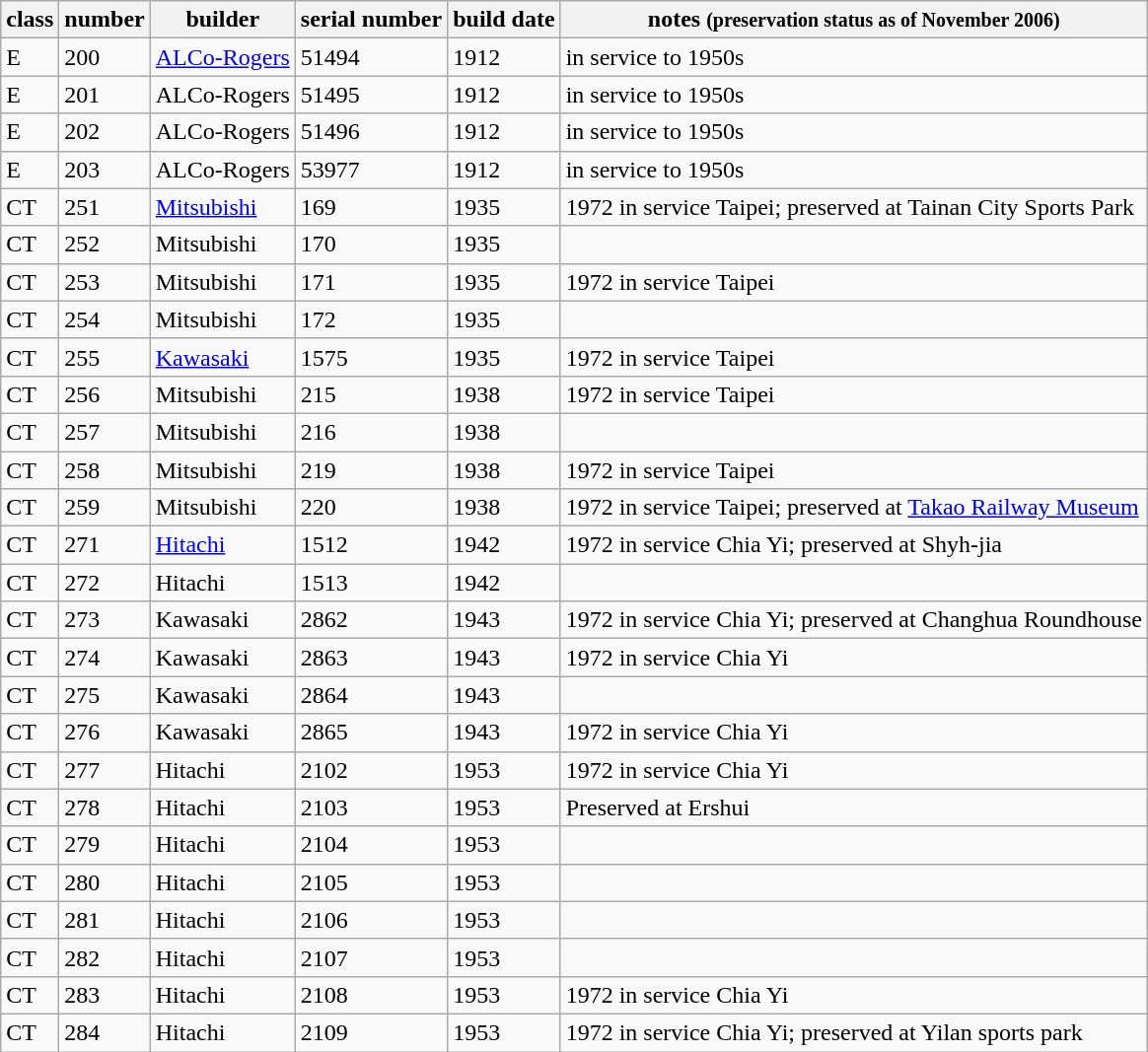<table class="wikitable sortable collapsible">
<tr>
<th>class</th>
<th>number</th>
<th>builder</th>
<th>serial number</th>
<th>build date</th>
<th>notes <small>(preservation status as of November 2006)</small></th>
</tr>
<tr>
<td>E</td>
<td>200</td>
<td><a href='#'>ALCo-Rogers</a></td>
<td>51494</td>
<td>1912</td>
<td>in service to 1950s</td>
</tr>
<tr>
<td>E</td>
<td>201</td>
<td>ALCo-Rogers</td>
<td>51495</td>
<td>1912</td>
<td>in service to 1950s</td>
</tr>
<tr>
<td>E</td>
<td>202</td>
<td>ALCo-Rogers</td>
<td>51496</td>
<td>1912</td>
<td>in service to 1950s</td>
</tr>
<tr>
<td>E</td>
<td>203</td>
<td>ALCo-Rogers</td>
<td>53977</td>
<td>1912</td>
<td>in service to 1950s</td>
</tr>
<tr>
<td>CT</td>
<td>251</td>
<td><a href='#'>Mitsubishi</a></td>
<td>169</td>
<td>1935</td>
<td>1972 in service Taipei; preserved at Tainan City Sports Park</td>
</tr>
<tr>
<td>CT</td>
<td>252</td>
<td>Mitsubishi</td>
<td>170</td>
<td>1935</td>
<td></td>
</tr>
<tr>
<td>CT</td>
<td>253</td>
<td>Mitsubishi</td>
<td>171</td>
<td>1935</td>
<td>1972 in service Taipei</td>
</tr>
<tr>
<td>CT</td>
<td>254</td>
<td>Mitsubishi</td>
<td>172</td>
<td>1935</td>
<td></td>
</tr>
<tr>
<td>CT</td>
<td>255</td>
<td><a href='#'>Kawasaki</a></td>
<td>1575</td>
<td>1935</td>
<td>1972 in service Taipei</td>
</tr>
<tr>
<td>CT</td>
<td>256</td>
<td>Mitsubishi</td>
<td>215</td>
<td>1938</td>
<td>1972 in service Taipei</td>
</tr>
<tr>
<td>CT</td>
<td>257</td>
<td>Mitsubishi</td>
<td>216</td>
<td>1938</td>
<td></td>
</tr>
<tr>
<td>CT</td>
<td>258</td>
<td>Mitsubishi</td>
<td>219</td>
<td>1938</td>
<td>1972 in service Taipei</td>
</tr>
<tr>
<td>CT</td>
<td>259</td>
<td>Mitsubishi</td>
<td>220</td>
<td>1938</td>
<td>1972 in service Taipei; preserved at <a href='#'>Takao Railway Museum</a></td>
</tr>
<tr>
<td>CT</td>
<td>271</td>
<td><a href='#'>Hitachi</a></td>
<td>1512</td>
<td>1942</td>
<td>1972 in service Chia Yi; preserved at Shyh-jia</td>
</tr>
<tr>
<td>CT</td>
<td>272</td>
<td>Hitachi</td>
<td>1513</td>
<td>1942</td>
<td></td>
</tr>
<tr>
<td>CT</td>
<td>273</td>
<td>Kawasaki</td>
<td>2862</td>
<td>1943</td>
<td>1972 in service Chia Yi; preserved at Changhua Roundhouse</td>
</tr>
<tr>
<td>CT</td>
<td>274</td>
<td>Kawasaki</td>
<td>2863</td>
<td>1943</td>
<td>1972 in service Chia Yi</td>
</tr>
<tr>
<td>CT</td>
<td>275</td>
<td>Kawasaki</td>
<td>2864</td>
<td>1943</td>
<td></td>
</tr>
<tr>
<td>CT</td>
<td>276</td>
<td>Kawasaki</td>
<td>2865</td>
<td>1943</td>
<td>1972 in service Chia Yi</td>
</tr>
<tr>
<td>CT</td>
<td>277</td>
<td>Hitachi</td>
<td>2102</td>
<td>1953</td>
<td>1972 in service Chia Yi</td>
</tr>
<tr>
<td>CT</td>
<td>278</td>
<td>Hitachi</td>
<td>2103</td>
<td>1953</td>
<td>Preserved at Ershui</td>
</tr>
<tr>
<td>CT</td>
<td>279</td>
<td>Hitachi</td>
<td>2104</td>
<td>1953</td>
<td></td>
</tr>
<tr>
<td>CT</td>
<td>280</td>
<td>Hitachi</td>
<td>2105</td>
<td>1953</td>
<td></td>
</tr>
<tr>
<td>CT</td>
<td>281</td>
<td>Hitachi</td>
<td>2106</td>
<td>1953</td>
<td></td>
</tr>
<tr>
<td>CT</td>
<td>282</td>
<td>Hitachi</td>
<td>2107</td>
<td>1953</td>
<td></td>
</tr>
<tr>
<td>CT</td>
<td>283</td>
<td>Hitachi</td>
<td>2108</td>
<td>1953</td>
<td>1972 in service Chia Yi</td>
</tr>
<tr>
<td>CT</td>
<td>284</td>
<td>Hitachi</td>
<td>2109</td>
<td>1953</td>
<td>1972 in service Chia Yi; preserved at Yilan sports park</td>
</tr>
</table>
